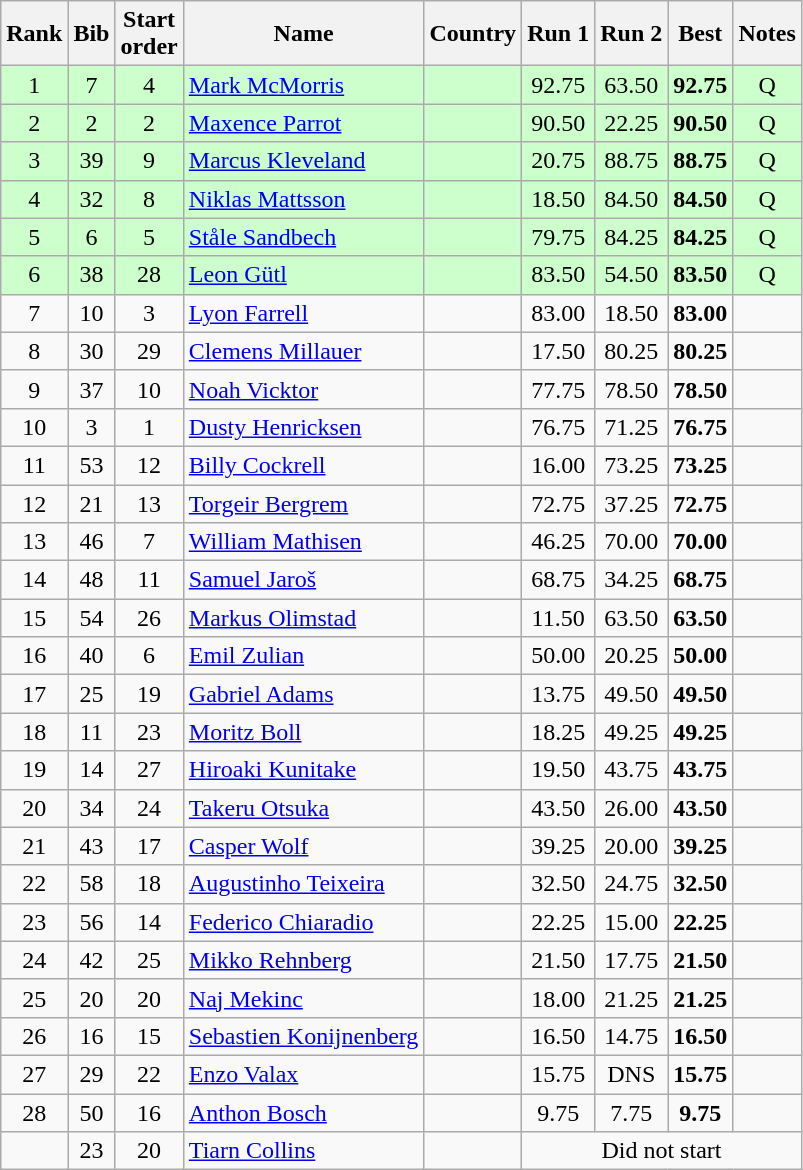<table class="wikitable sortable" style="text-align:center">
<tr>
<th>Rank</th>
<th>Bib</th>
<th>Start<br>order</th>
<th>Name</th>
<th>Country</th>
<th>Run 1</th>
<th>Run 2</th>
<th>Best</th>
<th>Notes</th>
</tr>
<tr bgcolor=ccffcc>
<td>1</td>
<td>7</td>
<td>4</td>
<td align=left><a href='#'>Mark McMorris</a></td>
<td align=left></td>
<td>92.75</td>
<td>63.50</td>
<td><strong>92.75</strong></td>
<td>Q</td>
</tr>
<tr bgcolor=ccffcc>
<td>2</td>
<td>2</td>
<td>2</td>
<td align=left><a href='#'>Maxence Parrot</a></td>
<td align=left></td>
<td>90.50</td>
<td>22.25</td>
<td><strong>90.50</strong></td>
<td>Q</td>
</tr>
<tr bgcolor=ccffcc>
<td>3</td>
<td>39</td>
<td>9</td>
<td align=left><a href='#'>Marcus Kleveland</a></td>
<td align=left></td>
<td>20.75</td>
<td>88.75</td>
<td><strong>88.75</strong></td>
<td>Q</td>
</tr>
<tr bgcolor=ccffcc>
<td>4</td>
<td>32</td>
<td>8</td>
<td align=left><a href='#'>Niklas Mattsson</a></td>
<td align=left></td>
<td>18.50</td>
<td>84.50</td>
<td><strong>84.50</strong></td>
<td>Q</td>
</tr>
<tr bgcolor=ccffcc>
<td>5</td>
<td>6</td>
<td>5</td>
<td align=left><a href='#'>Ståle Sandbech</a></td>
<td align=left></td>
<td>79.75</td>
<td>84.25</td>
<td><strong>84.25</strong></td>
<td>Q</td>
</tr>
<tr bgcolor=ccffcc>
<td>6</td>
<td>38</td>
<td>28</td>
<td align=left><a href='#'>Leon Gütl</a></td>
<td align=left></td>
<td>83.50</td>
<td>54.50</td>
<td><strong>83.50</strong></td>
<td>Q</td>
</tr>
<tr>
<td>7</td>
<td>10</td>
<td>3</td>
<td align=left><a href='#'>Lyon Farrell</a></td>
<td align=left></td>
<td>83.00</td>
<td>18.50</td>
<td><strong>83.00</strong></td>
<td></td>
</tr>
<tr>
<td>8</td>
<td>30</td>
<td>29</td>
<td align=left><a href='#'>Clemens Millauer</a></td>
<td align=left></td>
<td>17.50</td>
<td>80.25</td>
<td><strong>80.25</strong></td>
<td></td>
</tr>
<tr>
<td>9</td>
<td>37</td>
<td>10</td>
<td align=left><a href='#'>Noah Vicktor</a></td>
<td align=left></td>
<td>77.75</td>
<td>78.50</td>
<td><strong>78.50</strong></td>
<td></td>
</tr>
<tr>
<td>10</td>
<td>3</td>
<td>1</td>
<td align=left><a href='#'>Dusty Henricksen</a></td>
<td align=left></td>
<td>76.75</td>
<td>71.25</td>
<td><strong>76.75</strong></td>
<td></td>
</tr>
<tr>
<td>11</td>
<td>53</td>
<td>12</td>
<td align=left><a href='#'>Billy Cockrell</a></td>
<td align=left></td>
<td>16.00</td>
<td>73.25</td>
<td><strong>73.25</strong></td>
<td></td>
</tr>
<tr>
<td>12</td>
<td>21</td>
<td>13</td>
<td align=left><a href='#'>Torgeir Bergrem</a></td>
<td align=left></td>
<td>72.75</td>
<td>37.25</td>
<td><strong>72.75</strong></td>
<td></td>
</tr>
<tr>
<td>13</td>
<td>46</td>
<td>7</td>
<td align=left><a href='#'>William Mathisen</a></td>
<td align=left></td>
<td>46.25</td>
<td>70.00</td>
<td><strong>70.00</strong></td>
<td></td>
</tr>
<tr>
<td>14</td>
<td>48</td>
<td>11</td>
<td align=left><a href='#'>Samuel Jaroš</a></td>
<td align=left></td>
<td>68.75</td>
<td>34.25</td>
<td><strong>68.75</strong></td>
<td></td>
</tr>
<tr>
<td>15</td>
<td>54</td>
<td>26</td>
<td align=left><a href='#'>Markus Olimstad</a></td>
<td align=left></td>
<td>11.50</td>
<td>63.50</td>
<td><strong>63.50</strong></td>
<td></td>
</tr>
<tr>
<td>16</td>
<td>40</td>
<td>6</td>
<td align=left><a href='#'>Emil Zulian</a></td>
<td align=left></td>
<td>50.00</td>
<td>20.25</td>
<td><strong>50.00</strong></td>
<td></td>
</tr>
<tr>
<td>17</td>
<td>25</td>
<td>19</td>
<td align=left><a href='#'>Gabriel Adams</a></td>
<td align=left></td>
<td>13.75</td>
<td>49.50</td>
<td><strong>49.50</strong></td>
<td></td>
</tr>
<tr>
<td>18</td>
<td>11</td>
<td>23</td>
<td align=left><a href='#'>Moritz Boll</a></td>
<td align=left></td>
<td>18.25</td>
<td>49.25</td>
<td><strong>49.25</strong></td>
<td></td>
</tr>
<tr>
<td>19</td>
<td>14</td>
<td>27</td>
<td align=left><a href='#'>Hiroaki Kunitake</a></td>
<td align=left></td>
<td>19.50</td>
<td>43.75</td>
<td><strong>43.75</strong></td>
<td></td>
</tr>
<tr>
<td>20</td>
<td>34</td>
<td>24</td>
<td align=left><a href='#'>Takeru Otsuka</a></td>
<td align=left></td>
<td>43.50</td>
<td>26.00</td>
<td><strong>43.50</strong></td>
<td></td>
</tr>
<tr>
<td>21</td>
<td>43</td>
<td>17</td>
<td align=left><a href='#'>Casper Wolf</a></td>
<td align=left></td>
<td>39.25</td>
<td>20.00</td>
<td><strong>39.25</strong></td>
<td></td>
</tr>
<tr>
<td>22</td>
<td>58</td>
<td>18</td>
<td align=left><a href='#'>Augustinho Teixeira</a></td>
<td align=left></td>
<td>32.50</td>
<td>24.75</td>
<td><strong>32.50</strong></td>
<td></td>
</tr>
<tr>
<td>23</td>
<td>56</td>
<td>14</td>
<td align=left><a href='#'>Federico Chiaradio</a></td>
<td align=left></td>
<td>22.25</td>
<td>15.00</td>
<td><strong>22.25</strong></td>
<td></td>
</tr>
<tr>
<td>24</td>
<td>42</td>
<td>25</td>
<td align=left><a href='#'>Mikko Rehnberg</a></td>
<td align=left></td>
<td>21.50</td>
<td>17.75</td>
<td><strong>21.50</strong></td>
<td></td>
</tr>
<tr>
<td>25</td>
<td>20</td>
<td>20</td>
<td align=left><a href='#'>Naj Mekinc</a></td>
<td align=left></td>
<td>18.00</td>
<td>21.25</td>
<td><strong>21.25</strong></td>
<td></td>
</tr>
<tr>
<td>26</td>
<td>16</td>
<td>15</td>
<td align=left><a href='#'>Sebastien Konijnenberg</a></td>
<td align=left></td>
<td>16.50</td>
<td>14.75</td>
<td><strong>16.50</strong></td>
<td></td>
</tr>
<tr>
<td>27</td>
<td>29</td>
<td>22</td>
<td align=left><a href='#'>Enzo Valax</a></td>
<td align=left></td>
<td>15.75</td>
<td>DNS</td>
<td><strong>15.75</strong></td>
<td></td>
</tr>
<tr>
<td>28</td>
<td>50</td>
<td>16</td>
<td align=left><a href='#'>Anthon Bosch</a></td>
<td align=left></td>
<td>9.75</td>
<td>7.75</td>
<td><strong>9.75</strong></td>
<td></td>
</tr>
<tr>
<td></td>
<td>23</td>
<td>20</td>
<td align=left><a href='#'>Tiarn Collins</a></td>
<td align=left></td>
<td colspan=4>Did not start</td>
</tr>
</table>
